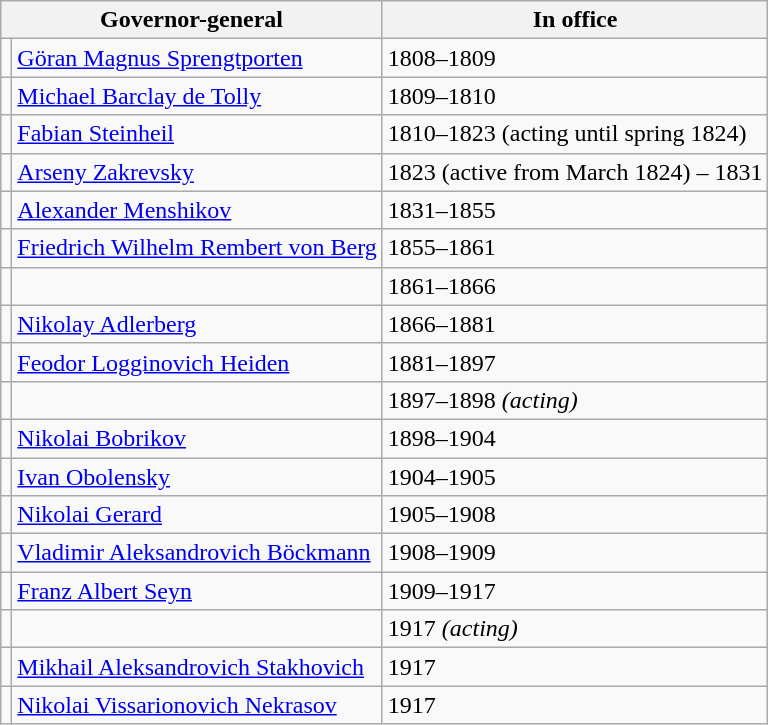<table class="wikitable sortable">
<tr>
<th colspan="2">Governor-general</th>
<th>In office</th>
</tr>
<tr>
<td></td>
<td><a href='#'>Göran Magnus Sprengtporten</a></td>
<td>1808–1809</td>
</tr>
<tr>
<td></td>
<td><a href='#'>Michael Barclay de Tolly</a></td>
<td>1809–1810</td>
</tr>
<tr>
<td></td>
<td><a href='#'>Fabian Steinheil</a></td>
<td>1810–1823 (acting until spring 1824)</td>
</tr>
<tr>
<td></td>
<td><a href='#'>Arseny Zakrevsky</a></td>
<td>1823 (active from March 1824) – 1831</td>
</tr>
<tr>
<td></td>
<td><a href='#'>Alexander Menshikov</a></td>
<td>1831–1855</td>
</tr>
<tr>
<td></td>
<td><a href='#'>Friedrich Wilhelm Rembert von Berg</a></td>
<td>1855–1861</td>
</tr>
<tr>
<td></td>
<td></td>
<td>1861–1866</td>
</tr>
<tr>
<td></td>
<td><a href='#'>Nikolay Adlerberg</a></td>
<td>1866–1881</td>
</tr>
<tr>
<td></td>
<td><a href='#'>Feodor Logginovich Heiden</a></td>
<td>1881–1897</td>
</tr>
<tr>
<td></td>
<td></td>
<td>1897–1898 <em>(acting)</em></td>
</tr>
<tr>
<td></td>
<td><a href='#'>Nikolai Bobrikov</a></td>
<td>1898–1904</td>
</tr>
<tr>
<td></td>
<td><a href='#'>Ivan Obolensky</a></td>
<td>1904–1905</td>
</tr>
<tr>
<td></td>
<td><a href='#'>Nikolai Gerard</a></td>
<td>1905–1908</td>
</tr>
<tr>
<td></td>
<td><a href='#'>Vladimir Aleksandrovich Böckmann</a></td>
<td>1908–1909</td>
</tr>
<tr>
<td></td>
<td><a href='#'>Franz Albert Seyn</a></td>
<td>1909–1917</td>
</tr>
<tr>
<td></td>
<td></td>
<td>1917 <em>(acting)</em></td>
</tr>
<tr>
<td></td>
<td><a href='#'>Mikhail Aleksandrovich Stakhovich</a></td>
<td>1917</td>
</tr>
<tr>
<td></td>
<td><a href='#'>Nikolai Vissarionovich Nekrasov</a></td>
<td>1917</td>
</tr>
</table>
